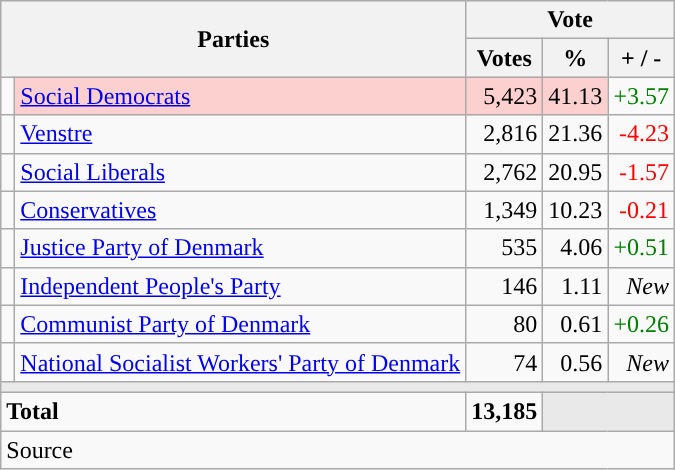<table class="wikitable" style="text-align:right;">
<tr>
<th style="text-align:centre;" rowspan="2" colspan="2" width="225">Parties</th>
<th colspan="3">Vote</th>
</tr>
<tr>
<th width="15">Votes</th>
<th width="15">%</th>
<th width="15">+ / -</th>
</tr>
<tr>
<td width="2" style="color:inherit;background:"></td>
<td bgcolor=#fbd0ce  align="left"><a href='#'>Social Democrats</a></td>
<td bgcolor=#fbd0ce>5,423</td>
<td bgcolor=#fbd0ce>41.13</td>
<td style=color:green;>+3.57</td>
</tr>
<tr>
<td width="2" style="color:inherit;background:"></td>
<td align="left"><a href='#'>Venstre</a></td>
<td>2,816</td>
<td>21.36</td>
<td style=color:red;>-4.23</td>
</tr>
<tr>
<td width="2" style="color:inherit;background:"></td>
<td align="left"><a href='#'>Social Liberals</a></td>
<td>2,762</td>
<td>20.95</td>
<td style=color:red;>-1.57</td>
</tr>
<tr>
<td width="2" style="color:inherit;background:"></td>
<td align="left"><a href='#'>Conservatives</a></td>
<td>1,349</td>
<td>10.23</td>
<td style=color:red;>-0.21</td>
</tr>
<tr>
<td width="2" style="color:inherit;background:"></td>
<td align="left"><a href='#'>Justice Party of Denmark</a></td>
<td>535</td>
<td>4.06</td>
<td style=color:green;>+0.51</td>
</tr>
<tr>
<td width="2" style="color:inherit;background:"></td>
<td align="left"><a href='#'>Independent People's Party</a></td>
<td>146</td>
<td>1.11</td>
<td><em>New</em></td>
</tr>
<tr>
<td width="2" style="color:inherit;background:"></td>
<td align="left"><a href='#'>Communist Party of Denmark</a></td>
<td>80</td>
<td>0.61</td>
<td style=color:green;>+0.26</td>
</tr>
<tr>
<td width="2" style="color:inherit;background:"></td>
<td align="left"><a href='#'>National Socialist Workers' Party of Denmark</a></td>
<td>74</td>
<td>0.56</td>
<td><em>New</em></td>
</tr>
<tr>
<td colspan="7" bgcolor="#E9E9E9"></td>
</tr>
<tr>
<td align="left" colspan="2"><strong>Total</strong></td>
<td><strong>13,185</strong></td>
<td bgcolor="#E9E9E9" colspan="2"></td>
</tr>
<tr>
<td align="left" colspan="6">Source</td>
</tr>
</table>
